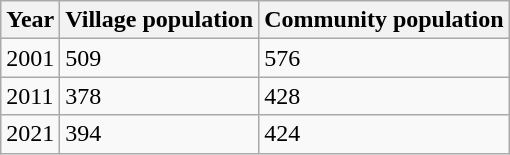<table class="wikitable">
<tr>
<th>Year</th>
<th>Village population</th>
<th>Community population</th>
</tr>
<tr>
<td>2001</td>
<td>509</td>
<td>576</td>
</tr>
<tr>
<td>2011</td>
<td>378</td>
<td>428</td>
</tr>
<tr>
<td>2021</td>
<td>394</td>
<td>424</td>
</tr>
</table>
